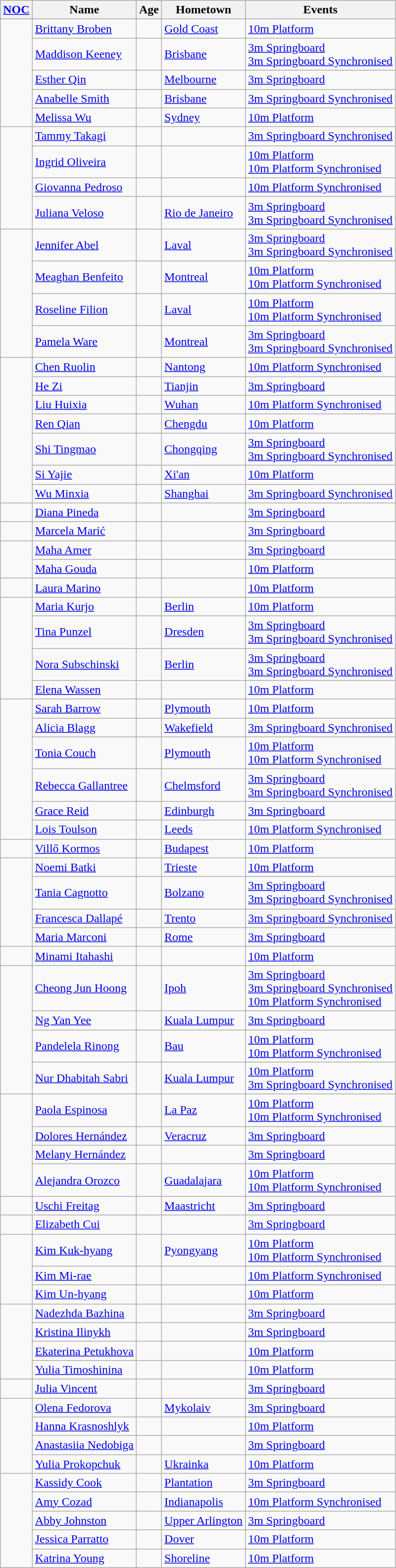<table class="wikitable sortable">
<tr>
<th><a href='#'>NOC</a></th>
<th>Name</th>
<th>Age</th>
<th>Hometown</th>
<th>Events</th>
</tr>
<tr>
<td rowspan=5></td>
<td data-sort-value="Broben, Brittany"><a href='#'>Brittany Broben</a></td>
<td></td>
<td> <a href='#'>Gold Coast</a></td>
<td><a href='#'>10m Platform</a></td>
</tr>
<tr>
<td data-sort-value="Keeney, Maddison"><a href='#'>Maddison Keeney</a></td>
<td></td>
<td> <a href='#'>Brisbane</a></td>
<td><a href='#'>3m Springboard</a><br><a href='#'>3m Springboard Synchronised</a></td>
</tr>
<tr>
<td data-sort-value="Qin, Esther"><a href='#'>Esther Qin</a></td>
<td></td>
<td> <a href='#'>Melbourne</a></td>
<td><a href='#'>3m Springboard</a></td>
</tr>
<tr>
<td data-sort-value="Smith, Anabelle"><a href='#'>Anabelle Smith</a></td>
<td></td>
<td> <a href='#'>Brisbane</a></td>
<td><a href='#'>3m Springboard Synchronised</a></td>
</tr>
<tr>
<td data-sort-value="Wu, Melissa"><a href='#'>Melissa Wu</a></td>
<td></td>
<td> <a href='#'>Sydney</a></td>
<td><a href='#'>10m Platform</a></td>
</tr>
<tr>
<td rowspan=4></td>
<td data-sort-value="Takagi, Tammy"><a href='#'>Tammy Takagi</a></td>
<td></td>
<td></td>
<td><a href='#'>3m Springboard Synchronised</a></td>
</tr>
<tr>
<td data-sort-value="Oliveira, Ingrid"><a href='#'>Ingrid Oliveira</a></td>
<td></td>
<td></td>
<td><a href='#'>10m Platform</a><br><a href='#'>10m Platform Synchronised</a></td>
</tr>
<tr>
<td data-sort-value="Pedroso, Giovanna"><a href='#'>Giovanna Pedroso</a></td>
<td></td>
<td></td>
<td><a href='#'>10m Platform Synchronised</a></td>
</tr>
<tr>
<td data-sort-value="Veloso, Juliana"><a href='#'>Juliana Veloso</a></td>
<td></td>
<td> <a href='#'>Rio de Janeiro</a></td>
<td><a href='#'>3m Springboard</a><br><a href='#'>3m Springboard Synchronised</a></td>
</tr>
<tr>
<td rowspan=4></td>
<td data-sort-value="Abel, Jennifer"><a href='#'>Jennifer Abel</a></td>
<td></td>
<td> <a href='#'>Laval</a></td>
<td><a href='#'>3m Springboard</a><br><a href='#'>3m Springboard Synchronised</a></td>
</tr>
<tr>
<td data-sort-value="Benfeito, Meaghan"><a href='#'>Meaghan Benfeito</a></td>
<td></td>
<td> <a href='#'>Montreal</a></td>
<td><a href='#'>10m Platform</a><br><a href='#'>10m Platform Synchronised</a></td>
</tr>
<tr>
<td data-sort-value="Filion, Roseline"><a href='#'>Roseline Filion</a></td>
<td></td>
<td> <a href='#'>Laval</a></td>
<td><a href='#'>10m Platform</a><br><a href='#'>10m Platform Synchronised</a></td>
</tr>
<tr>
<td data-sort-value="Ware, Pamela"><a href='#'>Pamela Ware</a></td>
<td></td>
<td> <a href='#'>Montreal</a></td>
<td><a href='#'>3m Springboard</a><br><a href='#'>3m Springboard Synchronised</a></td>
</tr>
<tr>
<td rowspan=7></td>
<td data-sort-value="Chen, Ruolin"><a href='#'>Chen Ruolin</a></td>
<td></td>
<td> <a href='#'>Nantong</a></td>
<td><a href='#'>10m Platform Synchronised</a></td>
</tr>
<tr>
<td data-sort-value="He, Zi"><a href='#'>He Zi</a></td>
<td></td>
<td> <a href='#'>Tianjin</a></td>
<td><a href='#'>3m Springboard</a></td>
</tr>
<tr>
<td data-sort-value="Liu, Huixia"><a href='#'>Liu Huixia</a></td>
<td></td>
<td> <a href='#'>Wuhan</a></td>
<td><a href='#'>10m Platform Synchronised</a></td>
</tr>
<tr>
<td data-sort-value="Ren, Qian"><a href='#'>Ren Qian</a></td>
<td></td>
<td> <a href='#'>Chengdu</a></td>
<td><a href='#'>10m Platform</a></td>
</tr>
<tr>
<td data-sort-value="Shi, Tingmao"><a href='#'>Shi Tingmao</a></td>
<td></td>
<td> <a href='#'>Chongqing</a></td>
<td><a href='#'>3m Springboard</a><br><a href='#'>3m Springboard Synchronised</a></td>
</tr>
<tr>
<td data-sort-value="Si, Yajie"><a href='#'>Si Yajie</a></td>
<td></td>
<td> <a href='#'>Xi'an</a></td>
<td><a href='#'>10m Platform</a></td>
</tr>
<tr>
<td data-sort-value="Wu, Minxia"><a href='#'>Wu Minxia</a></td>
<td></td>
<td> <a href='#'>Shanghai</a></td>
<td><a href='#'>3m Springboard Synchronised</a></td>
</tr>
<tr>
<td></td>
<td data-sort-value="Pineda, Diana"><a href='#'>Diana Pineda</a></td>
<td></td>
<td></td>
<td><a href='#'>3m Springboard</a></td>
</tr>
<tr>
<td></td>
<td data-sort-value="Maric, Marcela"><a href='#'>Marcela Marić</a></td>
<td></td>
<td></td>
<td><a href='#'>3m Springboard</a></td>
</tr>
<tr>
<td rowspan=2></td>
<td data-sort-value="Amer, Maha"><a href='#'>Maha Amer</a></td>
<td></td>
<td></td>
<td><a href='#'>3m Springboard</a></td>
</tr>
<tr>
<td data-sort-value="Gouda, Maha"><a href='#'>Maha Gouda</a></td>
<td></td>
<td></td>
<td><a href='#'>10m Platform</a></td>
</tr>
<tr>
<td></td>
<td data-sort-value="Marino, Laura"><a href='#'>Laura Marino</a></td>
<td></td>
<td></td>
<td><a href='#'>10m Platform</a></td>
</tr>
<tr>
<td rowspan=4></td>
<td data-sort-value="Kurjo, Maria"><a href='#'>Maria Kurjo</a></td>
<td></td>
<td> <a href='#'>Berlin</a></td>
<td><a href='#'>10m Platform</a></td>
</tr>
<tr>
<td data-sort-value="Punzel, Tina"><a href='#'>Tina Punzel</a></td>
<td></td>
<td> <a href='#'>Dresden</a></td>
<td><a href='#'>3m Springboard</a><br><a href='#'>3m Springboard Synchronised</a></td>
</tr>
<tr>
<td data-sort-value="Subschinski, Nora"><a href='#'>Nora Subschinski</a></td>
<td></td>
<td> <a href='#'>Berlin</a></td>
<td><a href='#'>3m Springboard</a><br><a href='#'>3m Springboard Synchronised</a></td>
</tr>
<tr>
<td data-sort-value="Wassen, Elena"><a href='#'>Elena Wassen</a></td>
<td></td>
<td></td>
<td><a href='#'>10m Platform</a></td>
</tr>
<tr>
<td rowspan=6></td>
<td data-sort-value="Barrow, Sarah"><a href='#'>Sarah Barrow</a></td>
<td></td>
<td> <a href='#'>Plymouth</a></td>
<td><a href='#'>10m Platform</a></td>
</tr>
<tr>
<td data-sort-value="Blagg, Alicia"><a href='#'>Alicia Blagg</a></td>
<td></td>
<td> <a href='#'>Wakefield</a></td>
<td><a href='#'>3m Springboard Synchronised</a></td>
</tr>
<tr>
<td data-sort-value="Couch, Tonia"><a href='#'>Tonia Couch</a></td>
<td></td>
<td> <a href='#'>Plymouth</a></td>
<td><a href='#'>10m Platform</a><br><a href='#'>10m Platform Synchronised</a></td>
</tr>
<tr>
<td data-sort-value="Gallantree, Rebecca"><a href='#'>Rebecca Gallantree</a></td>
<td></td>
<td> <a href='#'>Chelmsford</a></td>
<td><a href='#'>3m Springboard</a><br><a href='#'>3m Springboard Synchronised</a></td>
</tr>
<tr>
<td data-sort-value="Reid, Grace"><a href='#'>Grace Reid</a></td>
<td></td>
<td> <a href='#'>Edinburgh</a></td>
<td><a href='#'>3m Springboard</a></td>
</tr>
<tr>
<td data-sort-value="Toulson, Lois"><a href='#'>Lois Toulson</a></td>
<td></td>
<td> <a href='#'>Leeds</a></td>
<td><a href='#'>10m Platform Synchronised</a></td>
</tr>
<tr>
<td></td>
<td data-sort-value="Kormos, Villo"><a href='#'>Villő Kormos</a></td>
<td></td>
<td> <a href='#'>Budapest</a></td>
<td><a href='#'>10m Platform</a></td>
</tr>
<tr>
<td rowspan=4></td>
<td data-sort-value="Batki, Noemi"><a href='#'>Noemi Batki</a></td>
<td></td>
<td> <a href='#'>Trieste</a></td>
<td><a href='#'>10m Platform</a></td>
</tr>
<tr>
<td data-sort-value="Cagnotto, Tania"><a href='#'>Tania Cagnotto</a></td>
<td></td>
<td> <a href='#'>Bolzano</a></td>
<td><a href='#'>3m Springboard</a><br><a href='#'>3m Springboard Synchronised</a></td>
</tr>
<tr>
<td data-sort-value="Dallape, Francesca"><a href='#'>Francesca Dallapé</a></td>
<td></td>
<td> <a href='#'>Trento</a></td>
<td><a href='#'>3m Springboard Synchronised</a></td>
</tr>
<tr>
<td data-sort-value="Marconi, Maria"><a href='#'>Maria Marconi</a></td>
<td></td>
<td> <a href='#'>Rome</a></td>
<td><a href='#'>3m Springboard</a></td>
</tr>
<tr>
<td></td>
<td data-sort-value="Itahashi, Minami"><a href='#'>Minami Itahashi</a></td>
<td></td>
<td></td>
<td><a href='#'>10m Platform</a></td>
</tr>
<tr>
<td rowspan=4></td>
<td data-sort-value="Cheong, Jun Hoong"><a href='#'>Cheong Jun Hoong</a></td>
<td></td>
<td> <a href='#'>Ipoh</a></td>
<td><a href='#'>3m Springboard</a><br><a href='#'>3m Springboard Synchronised</a><br><a href='#'>10m Platform Synchronised</a></td>
</tr>
<tr>
<td data-sort-value="Ng, Yan Yee"><a href='#'>Ng Yan Yee</a></td>
<td></td>
<td> <a href='#'>Kuala Lumpur</a></td>
<td><a href='#'>3m Springboard</a></td>
</tr>
<tr>
<td data-sort-value="Rinong, Padelela"><a href='#'>Pandelela Rinong</a></td>
<td></td>
<td> <a href='#'>Bau</a></td>
<td><a href='#'>10m Platform</a><br><a href='#'>10m Platform Synchronised</a></td>
</tr>
<tr>
<td data-sort-value="Sabri, Nur Dhabitah"><a href='#'>Nur Dhabitah Sabri</a></td>
<td></td>
<td> <a href='#'>Kuala Lumpur</a></td>
<td><a href='#'>10m Platform</a><br><a href='#'>3m Springboard Synchronised</a></td>
</tr>
<tr>
<td rowspan=4></td>
<td data-sort-value="Espinosa, Paola"><a href='#'>Paola Espinosa</a></td>
<td></td>
<td> <a href='#'>La Paz</a></td>
<td><a href='#'>10m Platform</a><br><a href='#'>10m Platform Synchronised</a></td>
</tr>
<tr>
<td data-sort-value="Hernandez, Dolores"><a href='#'>Dolores Hernández</a></td>
<td></td>
<td> <a href='#'>Veracruz</a></td>
<td><a href='#'>3m Springboard</a></td>
</tr>
<tr>
<td data-sort-value="Hernandez, Melany"><a href='#'>Melany Hernández</a></td>
<td></td>
<td></td>
<td><a href='#'>3m Springboard</a></td>
</tr>
<tr>
<td data-sort-value="Orozco, Alejandra"><a href='#'>Alejandra Orozco</a></td>
<td></td>
<td> <a href='#'>Guadalajara</a></td>
<td><a href='#'>10m Platform</a><br><a href='#'>10m Platform Synchronised</a></td>
</tr>
<tr>
<td></td>
<td data-sort-value="Freitag, Uschi"><a href='#'>Uschi Freitag</a></td>
<td></td>
<td> <a href='#'>Maastricht</a></td>
<td><a href='#'>3m Springboard</a></td>
</tr>
<tr>
<td></td>
<td data-sort-value="Cui, Elizabeth"><a href='#'>Elizabeth Cui</a></td>
<td></td>
<td></td>
<td><a href='#'>3m Springboard</a></td>
</tr>
<tr>
<td rowspan=3></td>
<td data-sort-value="Kim, Kukhyang"><a href='#'>Kim Kuk-hyang</a></td>
<td></td>
<td> <a href='#'>Pyongyang</a></td>
<td><a href='#'>10m Platform</a><br><a href='#'>10m Platform Synchronised</a></td>
</tr>
<tr>
<td data-sort-value="Kim Mirae"><a href='#'>Kim Mi-rae</a></td>
<td></td>
<td></td>
<td><a href='#'>10m Platform Synchronised</a></td>
</tr>
<tr>
<td data-sort-value="Kim Unhyang"><a href='#'>Kim Un-hyang</a></td>
<td></td>
<td></td>
<td><a href='#'>10m Platform</a></td>
</tr>
<tr>
<td rowspan=4></td>
<td data-sort-value="Bazhina, Nadezhda"><a href='#'>Nadezhda Bazhina</a></td>
<td></td>
<td></td>
<td><a href='#'>3m Springboard</a></td>
</tr>
<tr>
<td data-sort-value="Ilinykh, Kristina"><a href='#'>Kristina Ilinykh</a></td>
<td></td>
<td></td>
<td><a href='#'>3m Springboard</a></td>
</tr>
<tr>
<td data-sort-value="Petukhova, Ekaterina"><a href='#'>Ekaterina Petukhova</a></td>
<td></td>
<td></td>
<td><a href='#'>10m Platform</a></td>
</tr>
<tr>
<td data-sort-value="Timoshinina, Yulia"><a href='#'>Yulia Timoshinina</a></td>
<td></td>
<td></td>
<td><a href='#'>10m Platform</a></td>
</tr>
<tr>
<td></td>
<td data-sort-value="Vincent, Julia"><a href='#'>Julia Vincent</a></td>
<td></td>
<td></td>
<td><a href='#'>3m Springboard</a></td>
</tr>
<tr>
<td rowspan=4></td>
<td data-sort-value="Fedorova, Olena"><a href='#'>Olena Fedorova</a></td>
<td></td>
<td> <a href='#'>Mykolaiv</a></td>
<td><a href='#'>3m Springboard</a></td>
</tr>
<tr>
<td data-sort-value="Krasnoshlyk, Hanna"><a href='#'>Hanna Krasnoshlyk</a></td>
<td></td>
<td></td>
<td><a href='#'>10m Platform</a></td>
</tr>
<tr>
<td data-sort-value="Nedobiga, Anastasiia"><a href='#'>Anastasiia Nedobiga</a></td>
<td></td>
<td></td>
<td><a href='#'>3m Springboard</a></td>
</tr>
<tr>
<td data-sort-value="Prokopchuk"><a href='#'>Yulia Prokopchuk</a></td>
<td></td>
<td> <a href='#'>Ukrainka</a></td>
<td><a href='#'>10m Platform</a></td>
</tr>
<tr>
<td rowspan=5></td>
<td data-sort-value="Cook, Kassidy"><a href='#'>Kassidy Cook</a></td>
<td></td>
<td> <a href='#'>Plantation</a></td>
<td><a href='#'>3m Springboard</a></td>
</tr>
<tr>
<td data-sort-value="Cozad, Amy"><a href='#'>Amy Cozad</a></td>
<td></td>
<td> <a href='#'>Indianapolis</a></td>
<td><a href='#'>10m Platform Synchronised</a></td>
</tr>
<tr>
<td data-sort-value="Johnston, Abby"><a href='#'>Abby Johnston</a></td>
<td></td>
<td> <a href='#'>Upper Arlington</a></td>
<td><a href='#'>3m Springboard</a></td>
</tr>
<tr>
<td data-sort-value="Parratto, Jessica"><a href='#'>Jessica Parratto</a></td>
<td></td>
<td> <a href='#'>Dover</a></td>
<td><a href='#'>10m Platform</a></td>
</tr>
<tr>
<td data-sort-value="Young, Katrina"><a href='#'>Katrina Young</a></td>
<td></td>
<td> <a href='#'>Shoreline</a></td>
<td><a href='#'>10m Platform</a></td>
</tr>
</table>
